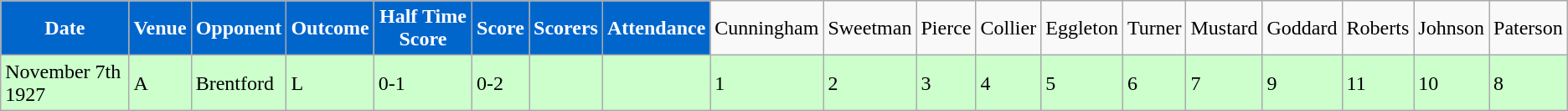<table class="wikitable">
<tr>
<td style="background:#0066CC; color:#FFFFFF; text-align:center;"><strong>Date</strong></td>
<td style="background:#0066CC; color:#FFFFFF; text-align:center;"><strong>Venue</strong></td>
<td style="background:#0066CC; color:#FFFFFF; text-align:center;"><strong>Opponent</strong></td>
<td style="background:#0066CC; color:#FFFFFF; text-align:center;"><strong>Outcome</strong></td>
<td style="background:#0066CC; color:#FFFFFF; text-align:center;"><strong>Half Time Score</strong></td>
<td style="background:#0066CC; color:#FFFFFF; text-align:center;"><strong>Score</strong></td>
<td style="background:#0066CC; color:#FFFFFF; text-align:center;"><strong>Scorers</strong></td>
<td style="background:#0066CC; color:#FFFFFF; text-align:center;"><strong>Attendance</strong></td>
<td>Cunningham</td>
<td>Sweetman</td>
<td>Pierce</td>
<td>Collier</td>
<td>Eggleton</td>
<td>Turner</td>
<td>Mustard</td>
<td>Goddard</td>
<td>Roberts</td>
<td>Johnson</td>
<td>Paterson</td>
</tr>
<tr bgcolor="#CCFFCC">
<td>November 7th 1927</td>
<td>A</td>
<td>Brentford</td>
<td>L</td>
<td>0-1</td>
<td>0-2</td>
<td></td>
<td></td>
<td>1</td>
<td>2</td>
<td>3</td>
<td>4</td>
<td>5</td>
<td>6</td>
<td>7</td>
<td>9</td>
<td>11</td>
<td>10</td>
<td>8</td>
</tr>
</table>
